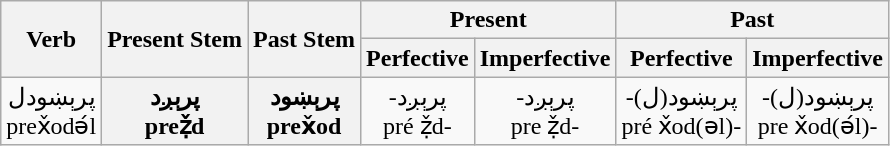<table class="wikitable" style="text-align: center">
<tr>
<th rowspan="2">Verb</th>
<th rowspan="2">Present Stem</th>
<th rowspan="2">Past Stem</th>
<th colspan="2">Present</th>
<th colspan="2">Past</th>
</tr>
<tr>
<th>Perfective</th>
<th>Imperfective</th>
<th>Perfective</th>
<th>Imperfective</th>
</tr>
<tr>
<td>پرېښودل <br> prex̌odә́l</td>
<th>پرېږد <br> preẓ̌d</th>
<th>پرېښود  <br> prex̌od</th>
<td>-پرېږد<br> pré ẓ̌d-</td>
<td>-پرېږد <br> pre ẓ̌d-</td>
<td>-(پرېښود(ل <br>pré x̌od(əl)-</td>
<td>-(پرېښود(ل <br>pre x̌od(ә́l)-</td>
</tr>
</table>
